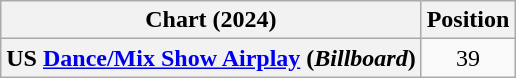<table class="wikitable plainrowheaders" style="text-align:center">
<tr>
<th scope="col">Chart (2024)</th>
<th scope="col">Position</th>
</tr>
<tr>
<th scope="row">US <a href='#'>Dance/Mix Show Airplay</a> (<em>Billboard</em>)</th>
<td>39</td>
</tr>
</table>
